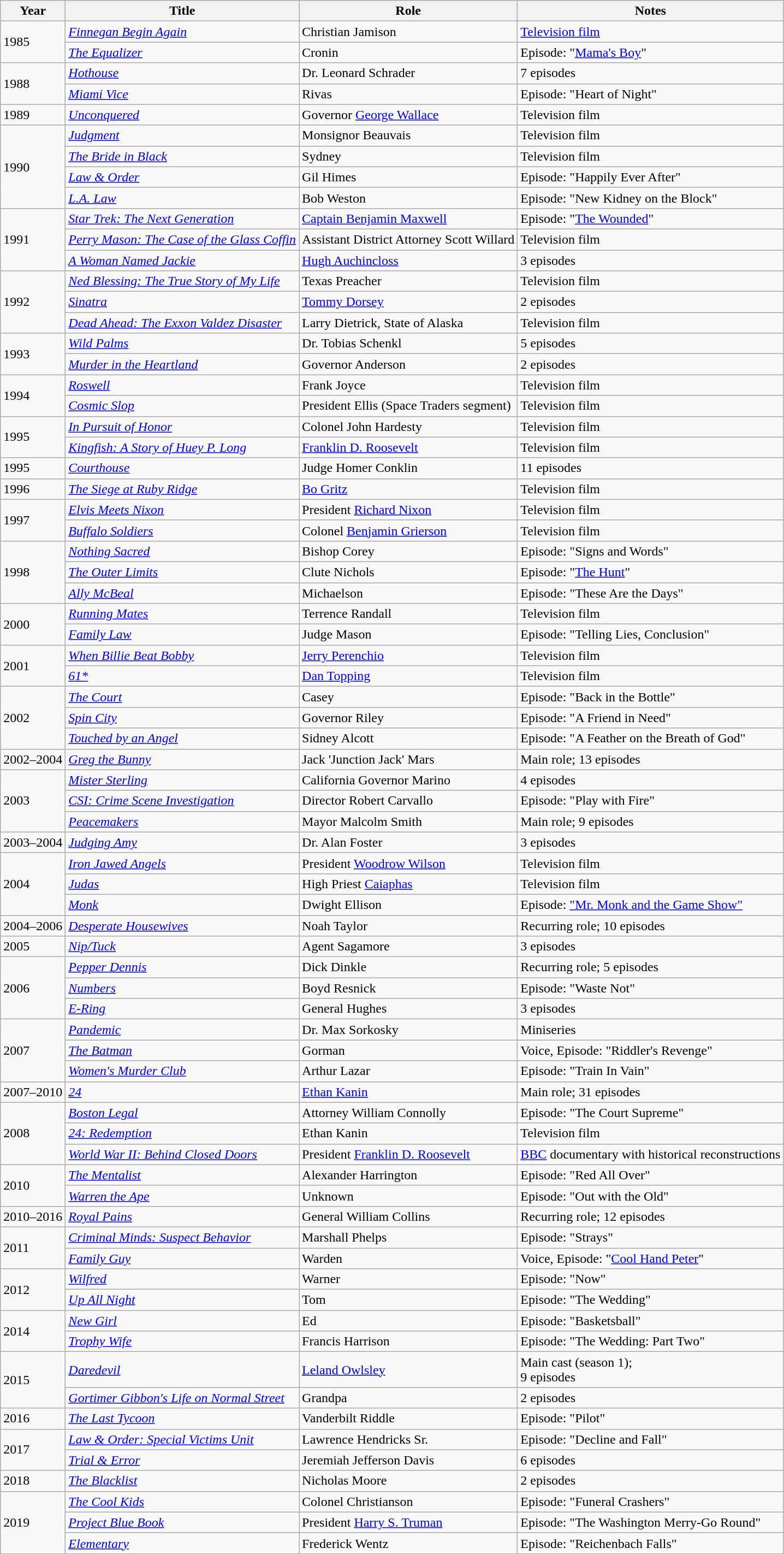<table class="wikitable sortable">
<tr>
<th>Year</th>
<th>Title</th>
<th>Role</th>
<th class = "unsortable">Notes</th>
</tr>
<tr>
<td rowspan=2>1985</td>
<td><em><a href='#'>Finnegan Begin Again</a></em></td>
<td>Christian Jamison</td>
<td><a href='#'>Television film</a></td>
</tr>
<tr>
<td><em><a href='#'>The Equalizer</a></em></td>
<td>Cronin</td>
<td>Episode: "<a href='#'>Mama's Boy</a>"</td>
</tr>
<tr>
<td rowspan=2>1988</td>
<td><em><a href='#'>Hothouse</a></em></td>
<td>Dr. Leonard Schrader</td>
<td>7 episodes</td>
</tr>
<tr>
<td><em><a href='#'>Miami Vice</a></em></td>
<td>Rivas</td>
<td>Episode: "Heart of Night"</td>
</tr>
<tr>
<td>1989</td>
<td><em><a href='#'>Unconquered</a></em></td>
<td>Governor <a href='#'>George Wallace</a></td>
<td>Television film</td>
</tr>
<tr>
<td rowspan=4>1990</td>
<td><em><a href='#'>Judgment</a></em></td>
<td>Monsignor Beauvais</td>
<td>Television film</td>
</tr>
<tr>
<td><em><a href='#'>The Bride in Black</a></em></td>
<td>Sydney</td>
<td>Television film</td>
</tr>
<tr>
<td><em><a href='#'>Law & Order</a></em></td>
<td>Gil Himes</td>
<td>Episode: "Happily Ever After"</td>
</tr>
<tr>
<td><em><a href='#'>L.A. Law</a></em></td>
<td>Bob Weston</td>
<td>Episode: "New Kidney on the Block"</td>
</tr>
<tr>
<td rowspan=3>1991</td>
<td><em><a href='#'>Star Trek: The Next Generation</a></em></td>
<td><a href='#'>Captain Benjamin Maxwell</a></td>
<td>Episode: "<a href='#'>The Wounded</a>"</td>
</tr>
<tr>
<td><em><a href='#'>Perry Mason: The Case of the Glass Coffin</a></em></td>
<td>Assistant District Attorney Scott Willard</td>
<td>Television film</td>
</tr>
<tr>
<td><em><a href='#'>A Woman Named Jackie</a></em></td>
<td><a href='#'>Hugh Auchincloss</a></td>
<td>3 episodes</td>
</tr>
<tr>
<td rowspan=3>1992</td>
<td><em><a href='#'>Ned Blessing: The True Story of My Life</a></em></td>
<td>Texas Preacher</td>
<td>Television film</td>
</tr>
<tr>
<td><em><a href='#'>Sinatra</a></em></td>
<td><a href='#'>Tommy Dorsey</a></td>
<td>2 episodes</td>
</tr>
<tr>
<td><em><a href='#'>Dead Ahead: The Exxon Valdez Disaster</a></em></td>
<td>Larry Dietrick, State of Alaska</td>
<td>Television film</td>
</tr>
<tr>
<td rowspan=2>1993</td>
<td><em><a href='#'>Wild Palms</a></em></td>
<td>Dr. Tobias Schenkl</td>
<td>5 episodes</td>
</tr>
<tr>
<td><em><a href='#'>Murder in the Heartland</a></em></td>
<td>Governor Anderson</td>
<td>2 episodes</td>
</tr>
<tr>
<td rowspan=2>1994</td>
<td><em><a href='#'>Roswell</a></em></td>
<td>Frank Joyce</td>
<td>Television film</td>
</tr>
<tr>
<td><em><a href='#'>Cosmic Slop</a></em></td>
<td>President Ellis (Space Traders segment)</td>
<td>Television film</td>
</tr>
<tr>
<td rowspan=2>1995</td>
<td><em><a href='#'>In Pursuit of Honor</a></em></td>
<td>Colonel John Hardesty</td>
<td>Television film</td>
</tr>
<tr>
<td><em><a href='#'>Kingfish: A Story of Huey P. Long</a></em></td>
<td><a href='#'>Franklin D. Roosevelt</a></td>
<td>Television film</td>
</tr>
<tr>
<td>1995</td>
<td><em><a href='#'>Courthouse</a></em></td>
<td>Judge Homer Conklin</td>
<td>11 episodes</td>
</tr>
<tr>
<td>1996</td>
<td><em><a href='#'>The Siege at Ruby Ridge</a></em></td>
<td><a href='#'>Bo Gritz</a></td>
<td>Television film</td>
</tr>
<tr>
<td rowspan=2>1997</td>
<td><em><a href='#'>Elvis Meets Nixon</a></em></td>
<td>President <a href='#'>Richard Nixon</a></td>
<td>Television film</td>
</tr>
<tr>
<td><em><a href='#'>Buffalo Soldiers</a></em></td>
<td>Colonel <a href='#'>Benjamin Grierson</a></td>
<td>Television film</td>
</tr>
<tr>
<td rowspan=3>1998</td>
<td><em><a href='#'>Nothing Sacred</a></em></td>
<td>Bishop Corey</td>
<td>Episode: "Signs and Words"</td>
</tr>
<tr>
<td><em><a href='#'>The Outer Limits</a></em></td>
<td>Clute Nichols</td>
<td>Episode: "<a href='#'>The Hunt</a>"</td>
</tr>
<tr>
<td><em><a href='#'>Ally McBeal</a></em></td>
<td>Michaelson</td>
<td>Episode: "These Are the Days"</td>
</tr>
<tr>
<td rowspan=2>2000</td>
<td><em><a href='#'>Running Mates</a></em></td>
<td>Terrence Randall</td>
<td>Television film</td>
</tr>
<tr>
<td><em><a href='#'>Family Law</a></em></td>
<td>Judge Mason</td>
<td>Episode: "Telling Lies, Conclusion"</td>
</tr>
<tr>
<td rowspan=2>2001</td>
<td><em><a href='#'>When Billie Beat Bobby</a></em></td>
<td><a href='#'>Jerry Perenchio</a></td>
<td>Television film</td>
</tr>
<tr>
<td><em><a href='#'>61*</a></em></td>
<td><a href='#'>Dan Topping</a></td>
<td>Television film</td>
</tr>
<tr>
<td rowspan=3>2002</td>
<td><em><a href='#'>The Court</a></em></td>
<td>Casey</td>
<td>Episode: "Back in the Bottle"</td>
</tr>
<tr>
<td><em><a href='#'>Spin City</a></em></td>
<td>Governor Riley</td>
<td>Episode: "A Friend in Need"</td>
</tr>
<tr>
<td><em><a href='#'>Touched by an Angel</a></em></td>
<td>Sidney Alcott</td>
<td>Episode: "A Feather on the Breath of God"</td>
</tr>
<tr>
<td>2002–2004</td>
<td><em><a href='#'>Greg the Bunny</a></em></td>
<td>Jack 'Junction Jack' Mars</td>
<td>Main role; 13 episodes</td>
</tr>
<tr>
<td rowspan=3>2003</td>
<td><em><a href='#'>Mister Sterling</a></em></td>
<td>California Governor Marino</td>
<td>4 episodes</td>
</tr>
<tr>
<td><em><a href='#'>CSI: Crime Scene Investigation</a></em></td>
<td>Director Robert Carvallo</td>
<td>Episode: "Play with Fire"</td>
</tr>
<tr>
<td><em><a href='#'>Peacemakers</a></em></td>
<td>Mayor Malcolm Smith</td>
<td>Main role; 9 episodes</td>
</tr>
<tr>
<td>2003–2004</td>
<td><em><a href='#'>Judging Amy</a></em></td>
<td>Dr. Alan Foster</td>
<td>3 episodes</td>
</tr>
<tr>
<td rowspan=3>2004</td>
<td><em><a href='#'>Iron Jawed Angels</a></em></td>
<td>President <a href='#'>Woodrow Wilson</a></td>
<td>Television film</td>
</tr>
<tr>
<td><em><a href='#'>Judas</a></em></td>
<td>High Priest <a href='#'>Caiaphas</a></td>
<td>Television film</td>
</tr>
<tr>
<td><em><a href='#'>Monk</a></em></td>
<td>Dwight Ellison</td>
<td>Episode: <a href='#'>"Mr. Monk and the Game Show"</a></td>
</tr>
<tr>
<td>2004–2006</td>
<td><em><a href='#'>Desperate Housewives</a></em></td>
<td>Noah Taylor</td>
<td>Recurring role; 10 episodes</td>
</tr>
<tr>
<td>2005</td>
<td><em><a href='#'>Nip/Tuck</a></em></td>
<td>Agent Sagamore</td>
<td>3 episodes</td>
</tr>
<tr>
<td rowspan=3>2006</td>
<td><em><a href='#'>Pepper Dennis</a></em></td>
<td>Dick Dinkle</td>
<td>Recurring role; 5 episodes</td>
</tr>
<tr>
<td><em><a href='#'>Numbers</a></em></td>
<td>Boyd Resnick</td>
<td>Episode: "Waste Not"</td>
</tr>
<tr>
<td><em><a href='#'>E-Ring</a></em></td>
<td>General Hughes</td>
<td>3 episodes</td>
</tr>
<tr>
<td rowspan=3>2007</td>
<td><em><a href='#'>Pandemic</a></em></td>
<td>Dr. Max Sorkosky</td>
<td>Miniseries</td>
</tr>
<tr>
<td><em><a href='#'>The Batman</a></em></td>
<td>Gorman</td>
<td>Voice, Episode: "Riddler's Revenge"</td>
</tr>
<tr>
<td><em><a href='#'>Women's Murder Club</a></em></td>
<td>Arthur Lazar</td>
<td>Episode: "Train In Vain"</td>
</tr>
<tr>
<td>2007–2010</td>
<td><em><a href='#'>24</a></em></td>
<td><a href='#'>Ethan Kanin</a></td>
<td>Main role; 31 episodes</td>
</tr>
<tr>
<td rowspan=3>2008</td>
<td><em><a href='#'>Boston Legal</a></em></td>
<td>Attorney William Connolly</td>
<td>Episode: "The Court Supreme"</td>
</tr>
<tr>
<td><em><a href='#'>24: Redemption</a></em></td>
<td>Ethan Kanin</td>
<td>Television film</td>
</tr>
<tr>
<td><em><a href='#'>World War II: Behind Closed Doors</a></em></td>
<td>President <a href='#'>Franklin D. Roosevelt</a></td>
<td><a href='#'>BBC</a> documentary with historical reconstructions</td>
</tr>
<tr>
<td rowspan=2>2010</td>
<td><em><a href='#'>The Mentalist</a></em></td>
<td>Alexander Harrington</td>
<td>Episode: "Red All Over"</td>
</tr>
<tr>
<td><em><a href='#'>Warren the Ape</a></em></td>
<td>Unknown</td>
<td>Episode: "Out with the Old"</td>
</tr>
<tr>
<td>2010–2016</td>
<td><em><a href='#'>Royal Pains</a></em></td>
<td>General William Collins</td>
<td>Recurring role; 12 episodes</td>
</tr>
<tr>
<td rowspan=2>2011</td>
<td><em><a href='#'>Criminal Minds: Suspect Behavior</a></em></td>
<td>Marshall Phelps</td>
<td>Episode: "Strays"</td>
</tr>
<tr>
<td><em><a href='#'>Family Guy</a></em></td>
<td>Warden</td>
<td>Voice, Episode: "<a href='#'>Cool Hand Peter</a>"</td>
</tr>
<tr>
<td rowspan=2>2012</td>
<td><em><a href='#'>Wilfred</a></em></td>
<td>Warner</td>
<td>Episode: "Now"</td>
</tr>
<tr>
<td><em><a href='#'>Up All Night</a></em></td>
<td>Tom</td>
<td>Episode: "The Wedding"</td>
</tr>
<tr>
<td rowspan=2>2014</td>
<td><em><a href='#'>New Girl</a></em></td>
<td>Ed</td>
<td>Episode: "Basketsball"</td>
</tr>
<tr>
<td><em><a href='#'>Trophy Wife</a></em></td>
<td>Francis Harrison</td>
<td>Episode: "The Wedding: Part Two"</td>
</tr>
<tr>
<td rowspan=2>2015</td>
<td><em><a href='#'>Daredevil</a></em></td>
<td><a href='#'>Leland Owlsley</a></td>
<td>Main cast (season 1);<br>9 episodes</td>
</tr>
<tr>
<td><em><a href='#'>Gortimer Gibbon's Life on Normal Street</a></em></td>
<td>Grandpa</td>
<td>2 episodes</td>
</tr>
<tr>
<td>2016</td>
<td><em><a href='#'>The Last Tycoon</a></em></td>
<td>Vanderbilt Riddle</td>
<td>Episode: "Pilot"</td>
</tr>
<tr>
<td rowspan=2>2017</td>
<td><em><a href='#'>Law & Order: Special Victims Unit</a></em></td>
<td>Lawrence Hendricks Sr.</td>
<td>Episode: "Decline and Fall"</td>
</tr>
<tr>
<td><em><a href='#'>Trial & Error</a></em></td>
<td>Jeremiah Jefferson Davis</td>
<td>6 episodes</td>
</tr>
<tr>
<td>2018</td>
<td><em><a href='#'>The Blacklist</a></em></td>
<td>Nicholas Moore</td>
<td>2 episodes</td>
</tr>
<tr>
<td rowspan="3">2019</td>
<td><em><a href='#'>The Cool Kids</a></em></td>
<td>Colonel Christianson</td>
<td>Episode: "Funeral Crashers"</td>
</tr>
<tr>
<td><em><a href='#'>Project Blue Book</a></em></td>
<td>President <a href='#'>Harry S. Truman</a></td>
<td>Episode: "The Washington Merry-Go Round"</td>
</tr>
<tr>
<td><a href='#'><em>Elementary</em></a></td>
<td>Frederick Wentz</td>
<td>Episode: "Reichenbach Falls"</td>
</tr>
</table>
